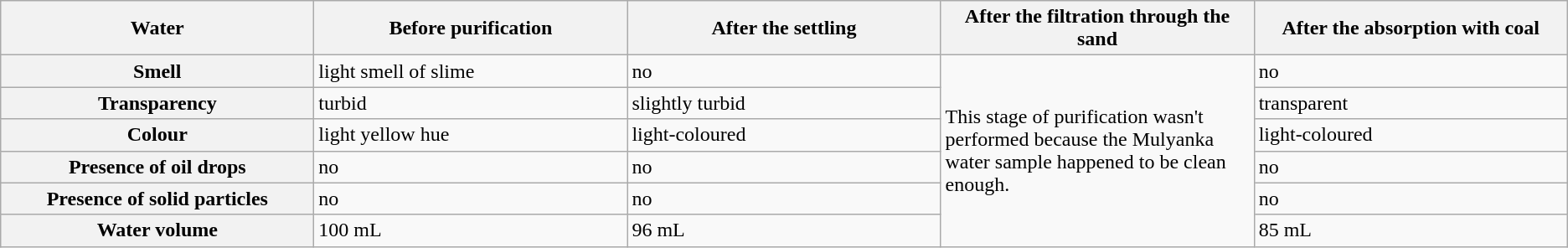<table class="wikitable" style="text-align:left" |>
<tr>
<th width=18%>Water</th>
<th width=18%>Before purification</th>
<th width=18%>After the settling</th>
<th width=18%>After the filtration through the sand</th>
<th width=18%>After the absorption with coal</th>
</tr>
<tr>
<th>Smell</th>
<td>light smell of slime</td>
<td>no</td>
<td rowspan=6>This stage of purification wasn't performed because the Mulyanka water sample happened to be clean enough.</td>
<td>no</td>
</tr>
<tr>
<th>Transparency</th>
<td>turbid</td>
<td>slightly turbid</td>
<td>transparent</td>
</tr>
<tr>
<th>Colour</th>
<td>light yellow hue</td>
<td>light-coloured</td>
<td>light-coloured</td>
</tr>
<tr>
<th>Presence of oil drops</th>
<td>no</td>
<td>no</td>
<td>no</td>
</tr>
<tr>
<th>Presence of solid particles</th>
<td>no</td>
<td>no</td>
<td>no</td>
</tr>
<tr>
<th>Water volume</th>
<td>100 mL</td>
<td>96 mL</td>
<td>85 mL</td>
</tr>
</table>
